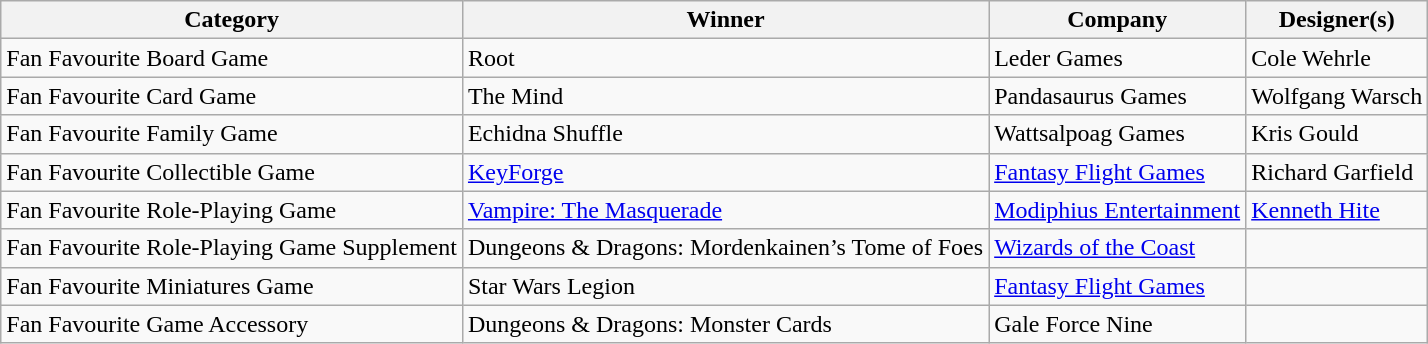<table class="wikitable">
<tr>
<th>Category</th>
<th>Winner</th>
<th>Company</th>
<th>Designer(s)</th>
</tr>
<tr>
<td>Fan Favourite Board Game</td>
<td>Root</td>
<td>Leder Games</td>
<td>Cole Wehrle</td>
</tr>
<tr>
<td>Fan Favourite Card Game</td>
<td>The Mind</td>
<td>Pandasaurus Games</td>
<td>Wolfgang Warsch</td>
</tr>
<tr>
<td>Fan Favourite Family Game</td>
<td>Echidna Shuffle</td>
<td>Wattsalpoag Games</td>
<td>Kris Gould</td>
</tr>
<tr>
<td>Fan Favourite Collectible Game</td>
<td><a href='#'>KeyForge</a></td>
<td><a href='#'>Fantasy Flight Games</a></td>
<td>Richard Garfield</td>
</tr>
<tr>
<td>Fan Favourite Role-Playing Game</td>
<td><a href='#'>Vampire: The Masquerade</a></td>
<td><a href='#'>Modiphius Entertainment</a></td>
<td><a href='#'>Kenneth Hite</a></td>
</tr>
<tr>
<td>Fan Favourite Role-Playing Game Supplement</td>
<td>Dungeons & Dragons: Mordenkainen’s Tome of Foes</td>
<td><a href='#'>Wizards of the Coast</a></td>
<td></td>
</tr>
<tr>
<td>Fan Favourite Miniatures Game</td>
<td>Star Wars Legion</td>
<td><a href='#'>Fantasy Flight Games</a></td>
<td></td>
</tr>
<tr>
<td>Fan Favourite Game Accessory</td>
<td>Dungeons & Dragons: Monster Cards</td>
<td>Gale Force Nine</td>
<td></td>
</tr>
</table>
